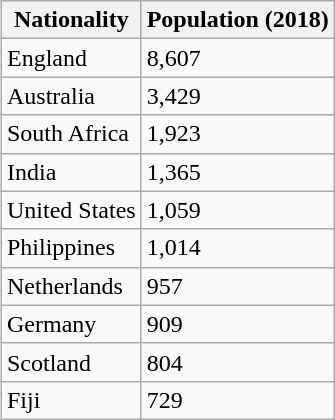<table class="wikitable" style="float:right;">
<tr>
<th>Nationality</th>
<th>Population (2018)</th>
</tr>
<tr>
<td>England</td>
<td>8,607</td>
</tr>
<tr>
<td>Australia</td>
<td>3,429</td>
</tr>
<tr>
<td>South Africa</td>
<td>1,923</td>
</tr>
<tr>
<td>India</td>
<td>1,365</td>
</tr>
<tr>
<td>United States</td>
<td>1,059</td>
</tr>
<tr>
<td>Philippines</td>
<td>1,014</td>
</tr>
<tr>
<td>Netherlands</td>
<td>957</td>
</tr>
<tr>
<td>Germany</td>
<td>909</td>
</tr>
<tr>
<td>Scotland</td>
<td>804</td>
</tr>
<tr>
<td>Fiji</td>
<td>729</td>
</tr>
</table>
